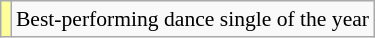<table class="wikitable plainrowheaders" style="font-size:90%;">
<tr>
<td bgcolor=#FFFF99 align=center></td>
<td>Best-performing dance single of the year</td>
</tr>
</table>
